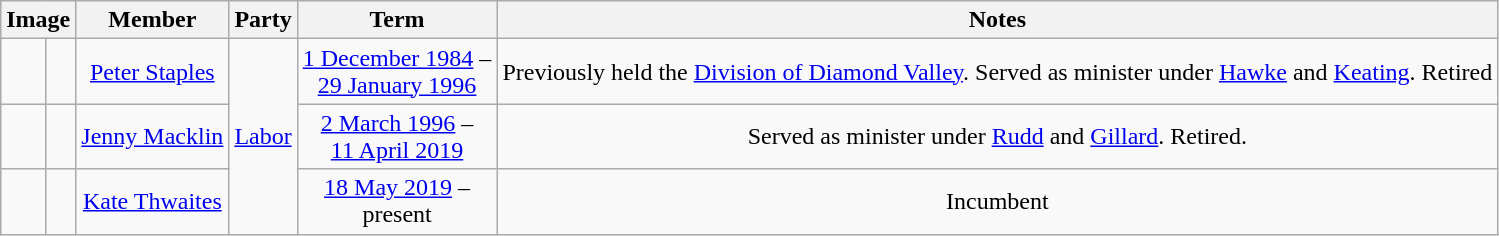<table class=wikitable style="text-align:center">
<tr>
<th colspan=2>Image</th>
<th>Member</th>
<th>Party</th>
<th>Term</th>
<th>Notes</th>
</tr>
<tr>
<td> </td>
<td></td>
<td><a href='#'>Peter Staples</a><br></td>
<td rowspan="3"><a href='#'>Labor</a></td>
<td nowrap><a href='#'>1 December 1984</a> –<br><a href='#'>29 January 1996</a></td>
<td>Previously held the <a href='#'>Division of Diamond Valley</a>. Served as minister under <a href='#'>Hawke</a> and <a href='#'>Keating</a>. Retired</td>
</tr>
<tr>
<td> </td>
<td></td>
<td><a href='#'>Jenny Macklin</a><br></td>
<td nowrap><a href='#'>2 March 1996</a> –<br><a href='#'>11 April 2019</a></td>
<td>Served as minister under <a href='#'>Rudd</a> and <a href='#'>Gillard</a>. Retired.</td>
</tr>
<tr>
<td> </td>
<td></td>
<td><a href='#'>Kate Thwaites</a><br></td>
<td nowrap><a href='#'>18 May 2019</a> –<br>present</td>
<td>Incumbent</td>
</tr>
</table>
